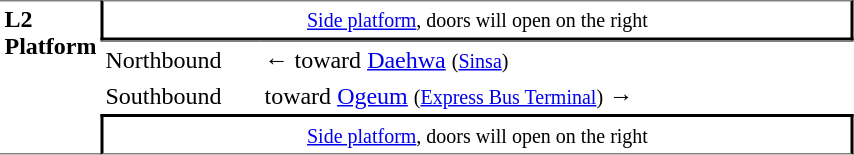<table table border=0 cellspacing=0 cellpadding=3>
<tr>
<td style="border-top:solid 1px gray;border-bottom:solid 1px gray;" width=50 rowspan=10 valign=top><strong>L2<br>Platform</strong></td>
<td style="border-top:solid 1px gray;border-right:solid 2px black;border-left:solid 2px black;border-bottom:solid 2px black;text-align:center;" colspan=2><small><a href='#'>Side platform</a>, doors will open on the right</small></td>
</tr>
<tr>
<td style="border-bottom:solid 0px gray;border-top:solid 1px gray;" width=100>Northbound</td>
<td style="border-bottom:solid 0px gray;border-top:solid 1px gray;" width=390>←  toward <a href='#'>Daehwa</a> <small>(<a href='#'>Sinsa</a>)</small></td>
</tr>
<tr>
<td>Southbound</td>
<td>  toward <a href='#'>Ogeum</a> <small>(<a href='#'>Express Bus Terminal</a>)</small> →</td>
</tr>
<tr>
<td style="border-top:solid 2px black;border-right:solid 2px black;border-left:solid 2px black;border-bottom:solid 1px gray;text-align:center;" colspan=2><small><a href='#'>Side platform</a>, doors will open on the right</small></td>
</tr>
</table>
